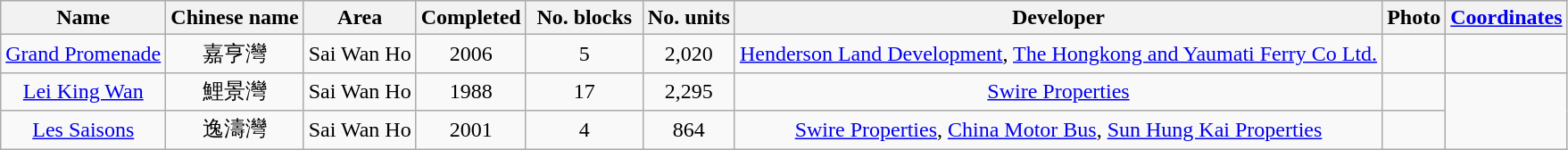<table class="wikitable sortable" style="text-align:center">
<tr>
<th>Name</th>
<th>Chinese name</th>
<th>Area</th>
<th>Completed</th>
<th style="width:80px;">No. blocks</th>
<th>No. units</th>
<th>Developer</th>
<th>Photo</th>
<th><a href='#'>Coordinates</a></th>
</tr>
<tr>
<td><a href='#'>Grand Promenade</a></td>
<td>嘉亨灣</td>
<td>Sai Wan Ho</td>
<td>2006</td>
<td>5</td>
<td>2,020</td>
<td><a href='#'>Henderson Land Development</a>, <a href='#'>The Hongkong and Yaumati Ferry Co Ltd.</a></td>
<td></td>
<td></td>
</tr>
<tr>
<td><a href='#'>Lei King Wan</a></td>
<td>鯉景灣</td>
<td>Sai Wan Ho</td>
<td>1988</td>
<td>17</td>
<td>2,295</td>
<td><a href='#'>Swire Properties</a></td>
<td></td>
</tr>
<tr>
<td><a href='#'>Les Saisons</a></td>
<td>逸濤灣</td>
<td>Sai Wan Ho</td>
<td>2001</td>
<td>4</td>
<td>864</td>
<td><a href='#'>Swire Properties</a>, <a href='#'>China Motor Bus</a>, <a href='#'>Sun Hung Kai Properties</a></td>
<td></td>
</tr>
</table>
